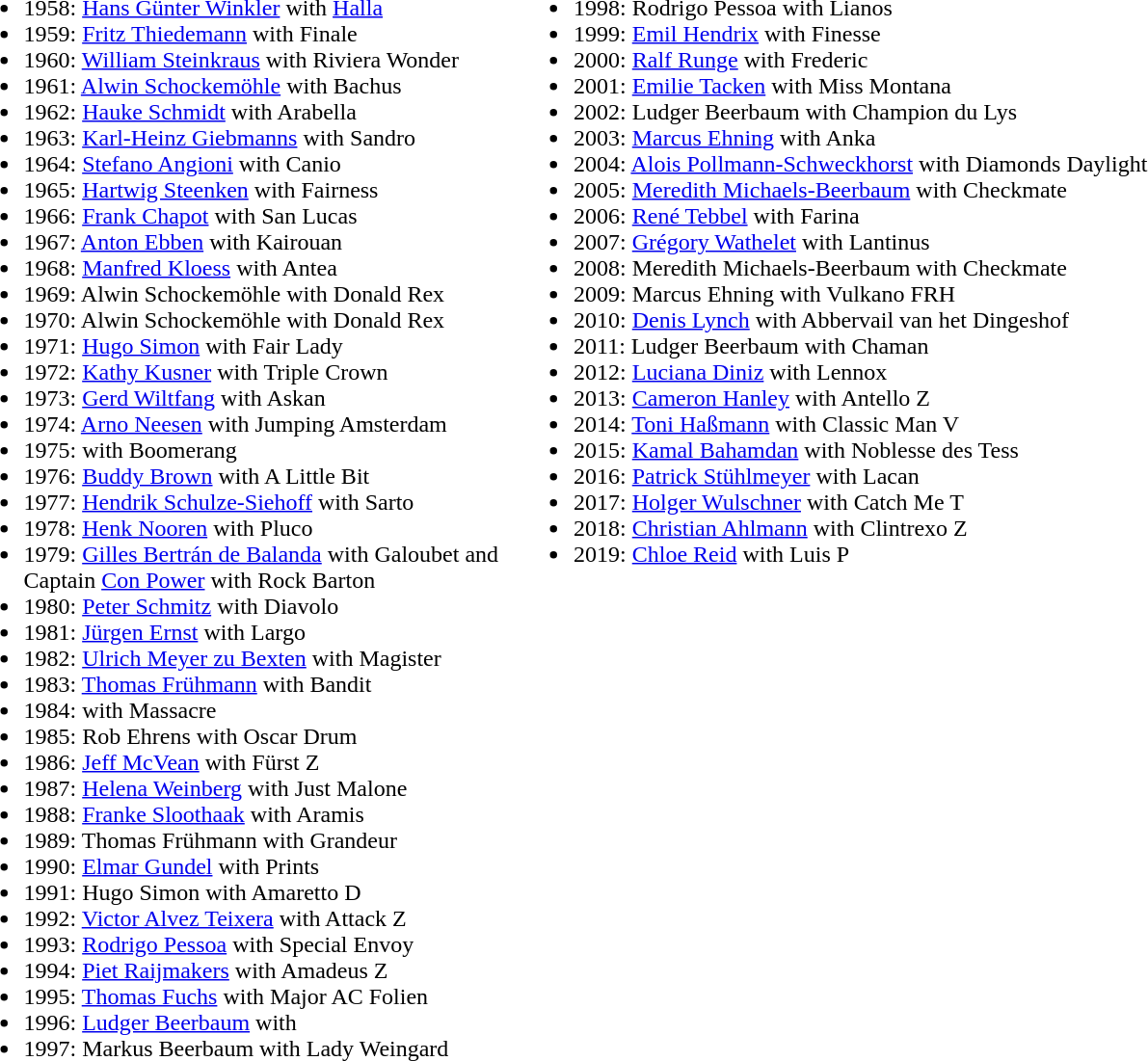<table>
<tr>
<td valign="top"><br><ul><li>1958:  <a href='#'>Hans Günter Winkler</a> with <a href='#'>Halla</a></li><li>1959:  <a href='#'>Fritz Thiedemann</a> with Finale</li><li>1960:  <a href='#'>William Steinkraus</a> with Riviera Wonder</li><li>1961:  <a href='#'>Alwin Schockemöhle</a> with Bachus</li><li>1962:  <a href='#'>Hauke Schmidt</a> with Arabella</li><li>1963:  <a href='#'>Karl-Heinz Giebmanns</a> with Sandro</li><li>1964:  <a href='#'>Stefano Angioni</a> with Canio</li><li>1965:  <a href='#'>Hartwig Steenken</a> with Fairness</li><li>1966:  <a href='#'>Frank Chapot</a> with San Lucas</li><li>1967:  <a href='#'>Anton Ebben</a> with Kairouan</li><li>1968:  <a href='#'>Manfred Kloess</a> with Antea</li><li>1969:  Alwin Schockemöhle with Donald Rex</li><li>1970:  Alwin Schockemöhle with Donald Rex</li><li>1971:  <a href='#'>Hugo Simon</a> with Fair Lady</li><li>1972:  <a href='#'>Kathy Kusner</a> with Triple Crown</li><li>1973:  <a href='#'>Gerd Wiltfang</a> with Askan</li><li>1974:  <a href='#'>Arno Neesen</a> with Jumping Amsterdam</li><li>1975:  with Boomerang</li><li>1976:  <a href='#'>Buddy Brown</a> with A Little Bit</li><li>1977:  <a href='#'>Hendrik Schulze-Siehoff</a> with Sarto</li><li>1978:  <a href='#'>Henk Nooren</a> with Pluco</li><li>1979:  <a href='#'>Gilles Bertrán de Balanda</a> with Galoubet and<br> Captain <a href='#'>Con Power</a> with Rock Barton</li><li>1980:  <a href='#'>Peter Schmitz</a> with Diavolo</li><li>1981:  <a href='#'>Jürgen Ernst</a> with Largo</li><li>1982:  <a href='#'>Ulrich Meyer zu Bexten</a> with Magister</li><li>1983:  <a href='#'>Thomas Frühmann</a> with Bandit</li><li>1984:  with Massacre</li><li>1985:  Rob Ehrens with Oscar Drum</li><li>1986:  <a href='#'>Jeff McVean</a> with Fürst Z</li><li>1987:  <a href='#'>Helena Weinberg</a> with Just Malone</li><li>1988:  <a href='#'>Franke Sloothaak</a> with Aramis</li><li>1989:  Thomas Frühmann with Grandeur</li><li>1990:  <a href='#'>Elmar Gundel</a> with Prints</li><li>1991:  Hugo Simon with Amaretto D</li><li>1992:  <a href='#'>Victor Alvez Teixera</a> with Attack Z</li><li>1993:  <a href='#'>Rodrigo Pessoa</a> with Special Envoy</li><li>1994:  <a href='#'>Piet Raijmakers</a> with Amadeus Z</li><li>1995:  <a href='#'>Thomas Fuchs</a> with Major AC Folien</li><li>1996:  <a href='#'>Ludger Beerbaum</a> with </li><li>1997:  Markus Beerbaum with Lady Weingard</li></ul></td>
<td valign="top"></td>
<td></td>
<td valign="top"><br><ul><li>1998:  Rodrigo Pessoa with Lianos</li><li>1999:  <a href='#'>Emil Hendrix</a> with Finesse</li><li>2000:  <a href='#'>Ralf Runge</a> with Frederic</li><li>2001:  <a href='#'>Emilie Tacken</a> with Miss Montana</li><li>2002:  Ludger Beerbaum with Champion du Lys</li><li>2003:  <a href='#'>Marcus Ehning</a> with Anka</li><li>2004:  <a href='#'>Alois Pollmann-Schweckhorst</a> with Diamonds Daylight</li><li>2005:  <a href='#'>Meredith Michaels-Beerbaum</a> with Checkmate</li><li>2006:  <a href='#'>René Tebbel</a> with Farina</li><li>2007:  <a href='#'>Grégory Wathelet</a> with Lantinus</li><li>2008:  Meredith Michaels-Beerbaum with Checkmate</li><li>2009:  Marcus Ehning with Vulkano FRH</li><li>2010:  <a href='#'>Denis Lynch</a> with Abbervail van het Dingeshof</li><li>2011:  Ludger Beerbaum with Chaman</li><li>2012:  <a href='#'>Luciana Diniz</a> with Lennox</li><li>2013:  <a href='#'>Cameron Hanley</a> with Antello Z</li><li>2014:  <a href='#'>Toni Haßmann</a> with Classic Man V</li><li>2015:  <a href='#'>Kamal Bahamdan</a> with Noblesse des Tess</li><li>2016:  <a href='#'>Patrick Stühlmeyer</a> with Lacan</li><li>2017:  <a href='#'>Holger Wulschner</a> with Catch Me T</li><li>2018:  <a href='#'>Christian Ahlmann</a> with Clintrexo Z</li><li>2019:  <a href='#'>Chloe Reid</a> with Luis P</li></ul></td>
</tr>
</table>
